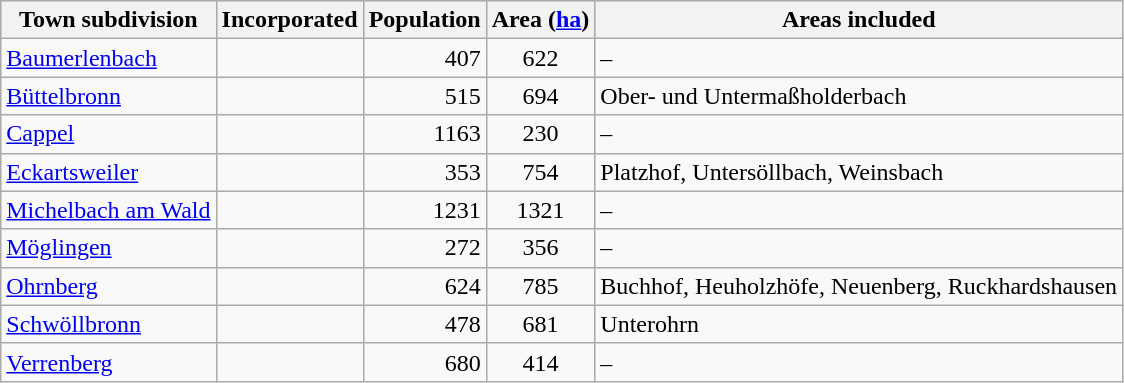<table class="wikitable sortable">
<tr style="background-color:#dfdfdf;">
<th>Town subdivision</th>
<th>Incorporated</th>
<th>Population</th>
<th>Area (<a href='#'>ha</a>)</th>
<th class="unsortable">Areas included</th>
</tr>
<tr>
<td><a href='#'>Baumerlenbach</a></td>
<td align="right"></td>
<td align="right">407</td>
<td align=center>622</td>
<td>–</td>
</tr>
<tr>
<td><a href='#'>Büttelbronn</a></td>
<td align="right"></td>
<td align="right">515</td>
<td align=center>694</td>
<td>Ober- und Untermaßholderbach</td>
</tr>
<tr>
<td><a href='#'>Cappel</a></td>
<td align="right"></td>
<td align="right">1163</td>
<td align=center>230</td>
<td>–</td>
</tr>
<tr>
<td><a href='#'>Eckartsweiler</a></td>
<td align="right"></td>
<td align="right">353</td>
<td align=center>754</td>
<td>Platzhof, Untersöllbach, Weinsbach</td>
</tr>
<tr>
<td><a href='#'>Michelbach am Wald</a></td>
<td align="right"></td>
<td align="right">1231</td>
<td align=center>1321</td>
<td>–</td>
</tr>
<tr>
<td><a href='#'>Möglingen</a></td>
<td align="right"></td>
<td align="right">272</td>
<td align=center>356</td>
<td>–</td>
</tr>
<tr>
<td><a href='#'>Ohrnberg</a></td>
<td align="right"></td>
<td align="right">624</td>
<td align=center>785</td>
<td>Buchhof, Heuholzhöfe, Neuenberg, Ruckhardshausen</td>
</tr>
<tr>
<td><a href='#'>Schwöllbronn</a></td>
<td align="right"></td>
<td align="right">478</td>
<td align=center>681</td>
<td>Unterohrn</td>
</tr>
<tr>
<td><a href='#'>Verrenberg</a></td>
<td align="right"></td>
<td align="right">680</td>
<td align=center>414</td>
<td>–</td>
</tr>
</table>
